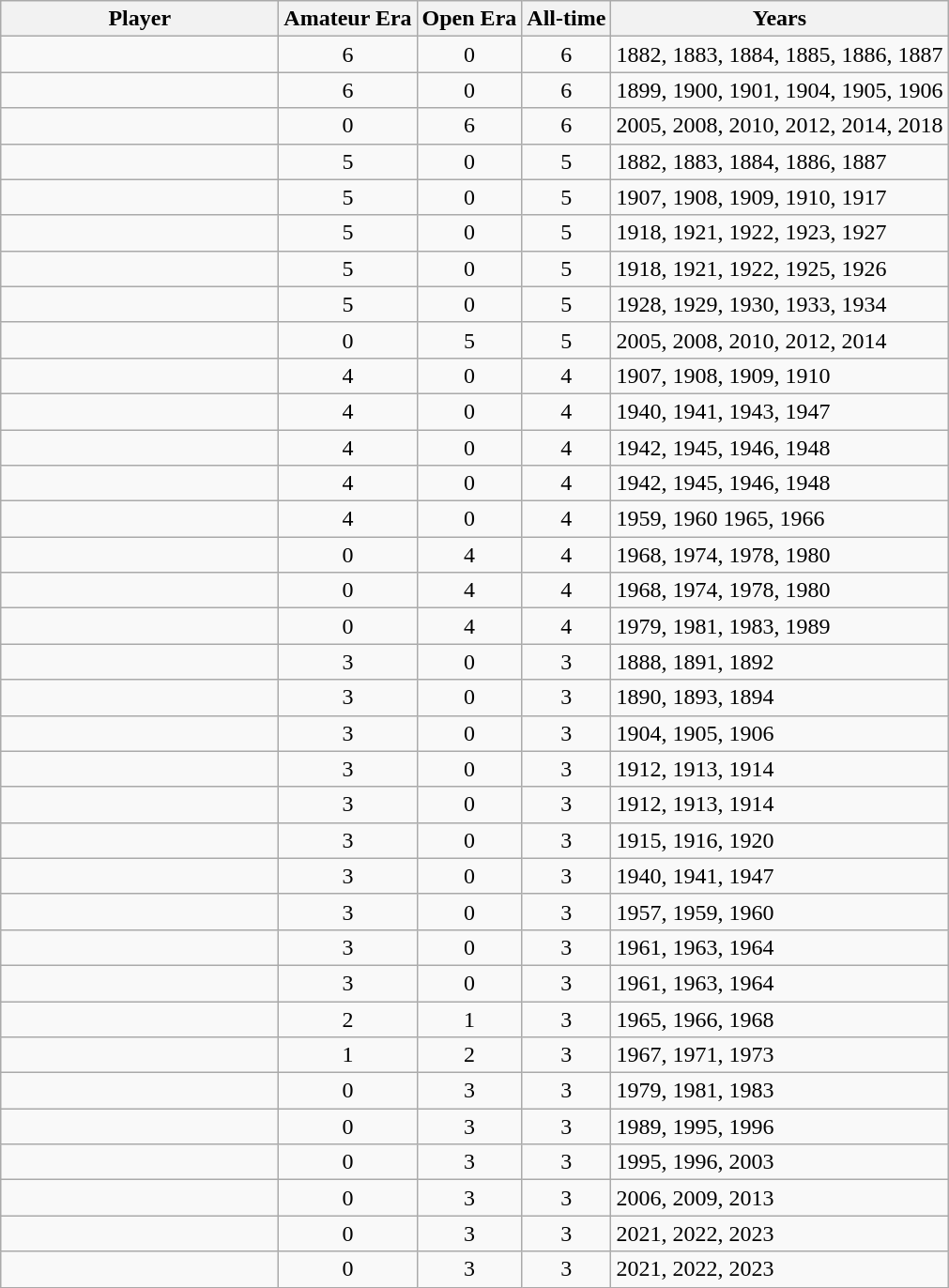<table class="sortable wikitable">
<tr>
<th scope="col" width="190">Player</th>
<th>Amateur Era</th>
<th>Open Era</th>
<th>All-time</th>
<th class="unsortable">Years</th>
</tr>
<tr>
<td></td>
<td align="center">6</td>
<td align="center">0</td>
<td align="center">6</td>
<td>1882, 1883, 1884, 1885, 1886, 1887</td>
</tr>
<tr>
<td></td>
<td align="center">6</td>
<td align="center">0</td>
<td align="center">6</td>
<td>1899, 1900, 1901, 1904, 1905, 1906</td>
</tr>
<tr>
<td></td>
<td align="center">0</td>
<td align="center">6</td>
<td align="center">6</td>
<td>2005, 2008, 2010, 2012, 2014, 2018</td>
</tr>
<tr>
<td></td>
<td align="center">5</td>
<td align="center">0</td>
<td align="center">5</td>
<td>1882, 1883, 1884, 1886, 1887</td>
</tr>
<tr>
<td></td>
<td align="center">5</td>
<td align="center">0</td>
<td align="center">5</td>
<td>1907, 1908, 1909, 1910, 1917</td>
</tr>
<tr>
<td></td>
<td align="center">5</td>
<td align="center">0</td>
<td align="center">5</td>
<td>1918, 1921, 1922, 1923, 1927</td>
</tr>
<tr>
<td></td>
<td align="center">5</td>
<td align="center">0</td>
<td align="center">5</td>
<td>1918, 1921, 1922, 1925, 1926</td>
</tr>
<tr>
<td></td>
<td align="center">5</td>
<td align="center">0</td>
<td align="center">5</td>
<td>1928, 1929, 1930, 1933, 1934</td>
</tr>
<tr>
<td></td>
<td align="center">0</td>
<td align="center">5</td>
<td align="center">5</td>
<td>2005, 2008, 2010, 2012, 2014</td>
</tr>
<tr>
<td></td>
<td align="center">4</td>
<td align="center">0</td>
<td align="center">4</td>
<td>1907, 1908, 1909, 1910</td>
</tr>
<tr>
<td></td>
<td align="center">4</td>
<td align="center">0</td>
<td align="center">4</td>
<td>1940, 1941, 1943, 1947</td>
</tr>
<tr>
<td></td>
<td align="center">4</td>
<td align="center">0</td>
<td align="center">4</td>
<td>1942, 1945, 1946, 1948</td>
</tr>
<tr>
<td></td>
<td align="center">4</td>
<td align="center">0</td>
<td align="center">4</td>
<td>1942, 1945, 1946, 1948</td>
</tr>
<tr>
<td></td>
<td align="center">4</td>
<td align="center">0</td>
<td align="center">4</td>
<td>1959, 1960 1965, 1966</td>
</tr>
<tr>
<td></td>
<td align="center">0</td>
<td align="center">4</td>
<td align="center">4</td>
<td>1968, 1974, 1978, 1980</td>
</tr>
<tr>
<td></td>
<td align="center">0</td>
<td align="center">4</td>
<td align="center">4</td>
<td>1968, 1974, 1978, 1980</td>
</tr>
<tr>
<td></td>
<td align="center">0</td>
<td align="center">4</td>
<td align="center">4</td>
<td>1979, 1981, 1983, 1989</td>
</tr>
<tr>
<td></td>
<td align="center">3</td>
<td align="center">0</td>
<td align="center">3</td>
<td>1888, 1891, 1892</td>
</tr>
<tr>
<td></td>
<td align="center">3</td>
<td align="center">0</td>
<td align="center">3</td>
<td>1890, 1893, 1894</td>
</tr>
<tr>
<td></td>
<td align="center">3</td>
<td align="center">0</td>
<td align="center">3</td>
<td>1904, 1905, 1906</td>
</tr>
<tr>
<td></td>
<td align="center">3</td>
<td align="center">0</td>
<td align="center">3</td>
<td>1912, 1913, 1914</td>
</tr>
<tr>
<td></td>
<td align="center">3</td>
<td align="center">0</td>
<td align="center">3</td>
<td>1912, 1913, 1914</td>
</tr>
<tr>
<td></td>
<td align="center">3</td>
<td align="center">0</td>
<td align="center">3</td>
<td>1915, 1916, 1920</td>
</tr>
<tr>
<td></td>
<td align="center">3</td>
<td align="center">0</td>
<td align="center">3</td>
<td>1940, 1941, 1947</td>
</tr>
<tr>
<td></td>
<td align="center">3</td>
<td align="center">0</td>
<td align="center">3</td>
<td>1957, 1959, 1960</td>
</tr>
<tr>
<td></td>
<td align="center">3</td>
<td align="center">0</td>
<td align="center">3</td>
<td>1961, 1963, 1964</td>
</tr>
<tr>
<td></td>
<td align="center">3</td>
<td align="center">0</td>
<td align="center">3</td>
<td>1961, 1963, 1964</td>
</tr>
<tr>
<td></td>
<td align="center">2</td>
<td align="center">1</td>
<td align="center">3</td>
<td>1965, 1966, 1968</td>
</tr>
<tr>
<td></td>
<td align="center">1</td>
<td align="center">2</td>
<td align="center">3</td>
<td>1967, 1971, 1973</td>
</tr>
<tr>
<td></td>
<td align="center">0</td>
<td align="center">3</td>
<td align="center">3</td>
<td>1979, 1981, 1983</td>
</tr>
<tr>
<td></td>
<td align="center">0</td>
<td align="center">3</td>
<td align="center">3</td>
<td>1989, 1995, 1996</td>
</tr>
<tr>
<td></td>
<td align="center">0</td>
<td align="center">3</td>
<td align="center">3</td>
<td>1995, 1996, 2003</td>
</tr>
<tr>
<td></td>
<td align="center">0</td>
<td align="center">3</td>
<td align="center">3</td>
<td>2006, 2009, 2013</td>
</tr>
<tr>
<td></td>
<td align="center">0</td>
<td align="center">3</td>
<td align="center">3</td>
<td>2021, 2022, 2023</td>
</tr>
<tr>
<td></td>
<td align="center">0</td>
<td align="center">3</td>
<td align="center">3</td>
<td>2021, 2022, 2023</td>
</tr>
</table>
